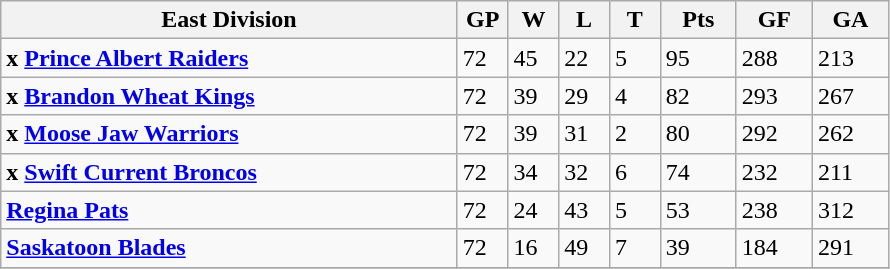<table class="wikitable">
<tr>
<th width="45%">East Division</th>
<th width="5%">GP</th>
<th width="5%">W</th>
<th width="5%">L</th>
<th width="5%">T</th>
<th width="7.5%">Pts</th>
<th width="7.5%">GF</th>
<th width="7.5%">GA</th>
</tr>
<tr>
<td><strong>x <a href='#'>Prince Albert Raiders</a></strong></td>
<td>72</td>
<td>45</td>
<td>22</td>
<td>5</td>
<td>95</td>
<td>288</td>
<td>213</td>
</tr>
<tr>
<td><strong>x <a href='#'>Brandon Wheat Kings</a></strong></td>
<td>72</td>
<td>39</td>
<td>29</td>
<td>4</td>
<td>82</td>
<td>293</td>
<td>267</td>
</tr>
<tr>
<td><strong>x <a href='#'>Moose Jaw Warriors</a></strong></td>
<td>72</td>
<td>39</td>
<td>31</td>
<td>2</td>
<td>80</td>
<td>292</td>
<td>262</td>
</tr>
<tr>
<td><strong>x <a href='#'>Swift Current Broncos</a></strong></td>
<td>72</td>
<td>34</td>
<td>32</td>
<td>6</td>
<td>74</td>
<td>232</td>
<td>211</td>
</tr>
<tr>
<td><strong><a href='#'>Regina Pats</a></strong></td>
<td>72</td>
<td>24</td>
<td>43</td>
<td>5</td>
<td>53</td>
<td>238</td>
<td>312</td>
</tr>
<tr>
<td><strong><a href='#'>Saskatoon Blades</a></strong></td>
<td>72</td>
<td>16</td>
<td>49</td>
<td>7</td>
<td>39</td>
<td>184</td>
<td>291</td>
</tr>
<tr>
</tr>
</table>
